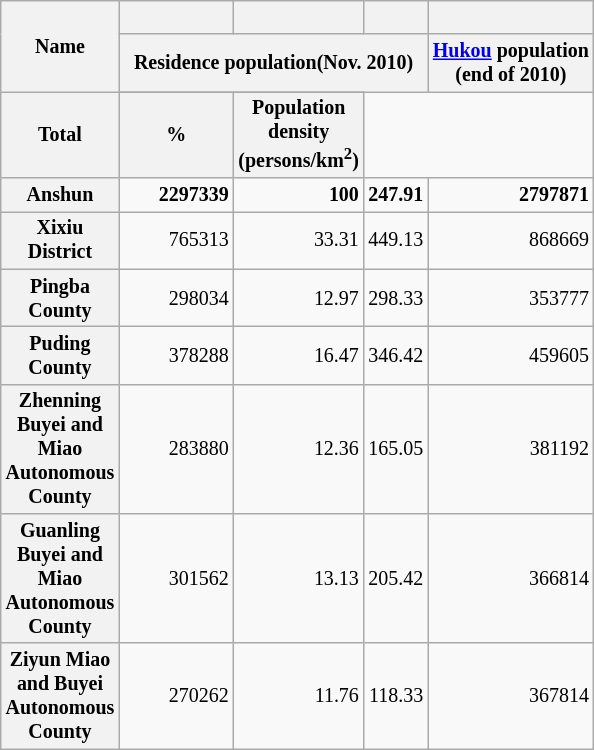<table class="wikitable sortable floatright" style="font-size:smaller" border="1">
<tr>
<th scope="col" class="unsortable" rowspan=3>Name</th>
<th><br></th>
<th><br></th>
<th><br></th>
<th><br></th>
</tr>
<tr>
<th ! scope="col" colspan=3>Residence population(Nov. 2010)</th>
<th ! scope="col" rowspan=2><a href='#'>Hukou</a> population <br> (end of 2010)</th>
</tr>
<tr align="right" style="font-weight:bold">
</tr>
<tr>
<th ! scope="col" width="70">Total</th>
<th ! scope="col" width="70">%</th>
<th ! scope="col" width="70">Population density (persons/km<sup>2</sup>)</th>
</tr>
<tr align="right" style="font-weight:bold">
<th>Anshun</th>
<td>2297339</td>
<td>100</td>
<td>247.91</td>
<td>2797871</td>
</tr>
<tr align="right">
<th>Xixiu District</th>
<td>765313</td>
<td>33.31</td>
<td>449.13</td>
<td>868669</td>
</tr>
<tr align="right">
<th>Pingba County</th>
<td>298034</td>
<td>12.97</td>
<td>298.33</td>
<td>353777</td>
</tr>
<tr align="right">
<th>Puding County</th>
<td>378288</td>
<td>16.47</td>
<td>346.42</td>
<td>459605</td>
</tr>
<tr align="right">
<th>Zhenning Buyei and Miao Autonomous County</th>
<td>283880</td>
<td>12.36</td>
<td>165.05</td>
<td>381192</td>
</tr>
<tr align="right">
<th>Guanling Buyei and Miao Autonomous County</th>
<td>301562</td>
<td>13.13</td>
<td>205.42</td>
<td>366814</td>
</tr>
<tr align="right">
<th>Ziyun Miao and Buyei Autonomous County</th>
<td>270262</td>
<td>11.76</td>
<td>118.33</td>
<td>367814</td>
</tr>
</table>
